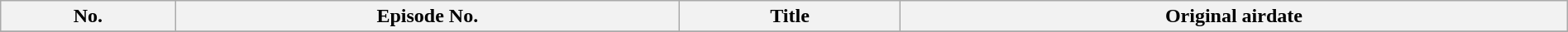<table class="wikitable plainrowheaders" style="width:100%; margin:auto;">
<tr>
<th>No.</th>
<th>Episode No.</th>
<th>Title</th>
<th>Original airdate</th>
</tr>
<tr>
</tr>
</table>
